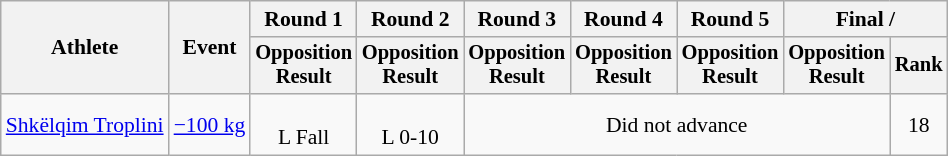<table class="wikitable" style="font-size:90%">
<tr>
<th rowspan="2">Athlete</th>
<th rowspan="2">Event</th>
<th>Round 1</th>
<th>Round 2</th>
<th>Round 3</th>
<th>Round 4</th>
<th>Round 5</th>
<th colspan=2>Final / </th>
</tr>
<tr style="font-size: 95%">
<th>Opposition<br>Result</th>
<th>Opposition<br>Result</th>
<th>Opposition<br>Result</th>
<th>Opposition<br>Result</th>
<th>Opposition<br>Result</th>
<th>Opposition<br>Result</th>
<th>Rank</th>
</tr>
<tr align=center>
<td align=left><a href='#'>Shkëlqim Troplini</a></td>
<td align=left><a href='#'>−100 kg</a></td>
<td><br> L Fall</td>
<td><br> L 0-10</td>
<td colspan=4>Did not advance</td>
<td>18</td>
</tr>
</table>
